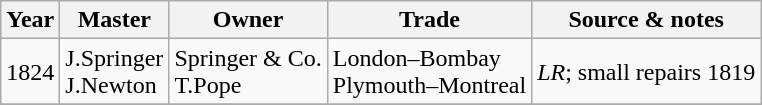<table class=" wikitable">
<tr>
<th>Year</th>
<th>Master</th>
<th>Owner</th>
<th>Trade</th>
<th>Source & notes</th>
</tr>
<tr>
<td>1824</td>
<td>J.Springer<br>J.Newton</td>
<td>Springer & Co.<br>T.Pope</td>
<td>London–Bombay<br>Plymouth–Montreal</td>
<td><em>LR</em>; small repairs 1819</td>
</tr>
<tr>
</tr>
</table>
